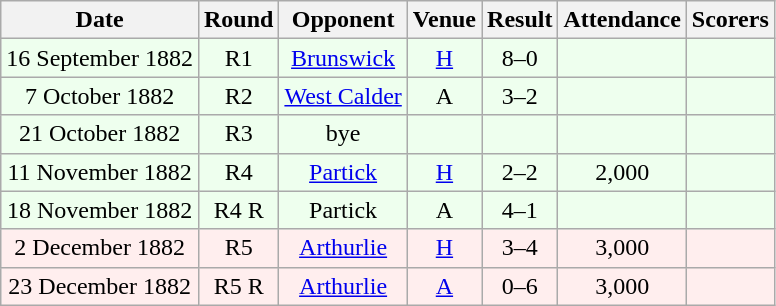<table class="wikitable sortable" style="font-size:100%; text-align:center">
<tr>
<th>Date</th>
<th>Round</th>
<th>Opponent</th>
<th>Venue</th>
<th>Result</th>
<th>Attendance</th>
<th>Scorers</th>
</tr>
<tr bgcolor = "#eeffee">
<td>16 September 1882</td>
<td>R1</td>
<td><a href='#'>Brunswick</a></td>
<td><a href='#'>H</a></td>
<td>8–0</td>
<td></td>
<td></td>
</tr>
<tr bgcolor = "#eeffee">
<td>7 October 1882</td>
<td>R2</td>
<td><a href='#'>West Calder</a></td>
<td>A</td>
<td>3–2</td>
<td></td>
<td></td>
</tr>
<tr bgcolor = "#eeffee">
<td>21 October 1882</td>
<td>R3</td>
<td>bye</td>
<td></td>
<td></td>
<td></td>
<td></td>
</tr>
<tr bgcolor = "#eeffee">
<td>11 November 1882</td>
<td>R4</td>
<td><a href='#'>Partick</a></td>
<td><a href='#'>H</a></td>
<td>2–2</td>
<td>2,000</td>
<td></td>
</tr>
<tr bgcolor = "#eeffee">
<td>18 November 1882</td>
<td>R4 R</td>
<td>Partick</td>
<td>A</td>
<td>4–1</td>
<td></td>
<td></td>
</tr>
<tr bgcolor = "#ffeeee">
<td>2 December 1882</td>
<td>R5</td>
<td><a href='#'>Arthurlie</a></td>
<td><a href='#'>H</a></td>
<td>3–4</td>
<td>3,000</td>
<td></td>
</tr>
<tr bgcolor = "#ffeeee">
<td>23 December 1882</td>
<td>R5 R</td>
<td><a href='#'>Arthurlie</a></td>
<td><a href='#'>A</a></td>
<td>0–6</td>
<td>3,000</td>
<td></td>
</tr>
</table>
